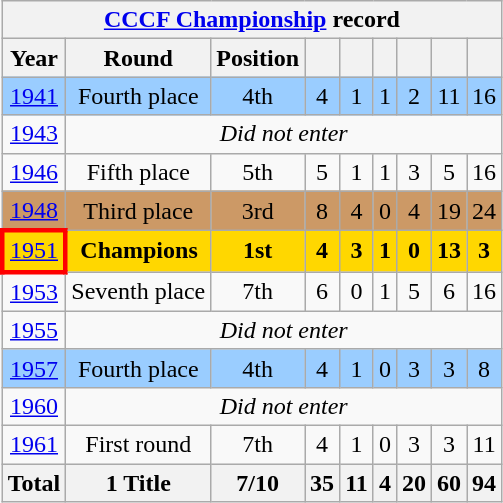<table class="wikitable" style="text-align: center;">
<tr>
<th colspan=10><a href='#'>CCCF Championship</a> record</th>
</tr>
<tr>
<th>Year</th>
<th>Round</th>
<th>Position</th>
<th></th>
<th></th>
<th></th>
<th></th>
<th></th>
<th></th>
</tr>
<tr style="background:#9acdff;">
<td> <a href='#'>1941</a></td>
<td>Fourth place</td>
<td>4th</td>
<td>4</td>
<td>1</td>
<td>1</td>
<td>2</td>
<td>11</td>
<td>16</td>
</tr>
<tr>
<td> <a href='#'>1943</a></td>
<td colspan=9><em>Did not enter</em></td>
</tr>
<tr>
<td> <a href='#'>1946</a></td>
<td>Fifth place</td>
<td>5th</td>
<td>5</td>
<td>1</td>
<td>1</td>
<td>3</td>
<td>5</td>
<td>16</td>
</tr>
<tr style="background:#cc9966">
<td> <a href='#'>1948</a></td>
<td>Third place</td>
<td>3rd</td>
<td>8</td>
<td>4</td>
<td>0</td>
<td>4</td>
<td>19</td>
<td>24</td>
</tr>
<tr style="background:gold;">
<td style="border: 3px solid red"> <a href='#'>1951</a></td>
<td><strong>Champions</strong></td>
<td><strong>1st</strong></td>
<td><strong>4</strong></td>
<td><strong>3</strong></td>
<td><strong>1</strong></td>
<td><strong>0</strong></td>
<td><strong>13</strong></td>
<td><strong>3</strong></td>
</tr>
<tr>
<td> <a href='#'>1953</a></td>
<td>Seventh place</td>
<td>7th</td>
<td>6</td>
<td>0</td>
<td>1</td>
<td>5</td>
<td>6</td>
<td>16</td>
</tr>
<tr>
<td> <a href='#'>1955</a></td>
<td colspan=9><em>Did not enter</em></td>
</tr>
<tr style="background:#9acdff;">
<td> <a href='#'>1957</a></td>
<td>Fourth place</td>
<td>4th</td>
<td>4</td>
<td>1</td>
<td>0</td>
<td>3</td>
<td>3</td>
<td>8</td>
</tr>
<tr>
<td> <a href='#'>1960</a></td>
<td colspan=9><em>Did not enter</em></td>
</tr>
<tr>
<td> <a href='#'>1961</a></td>
<td>First round</td>
<td>7th</td>
<td>4</td>
<td>1</td>
<td>0</td>
<td>3</td>
<td>3</td>
<td>11</td>
</tr>
<tr>
<th>Total</th>
<th>1 Title</th>
<th>7/10</th>
<th>35</th>
<th>11</th>
<th>4</th>
<th>20</th>
<th>60</th>
<th>94</th>
</tr>
</table>
